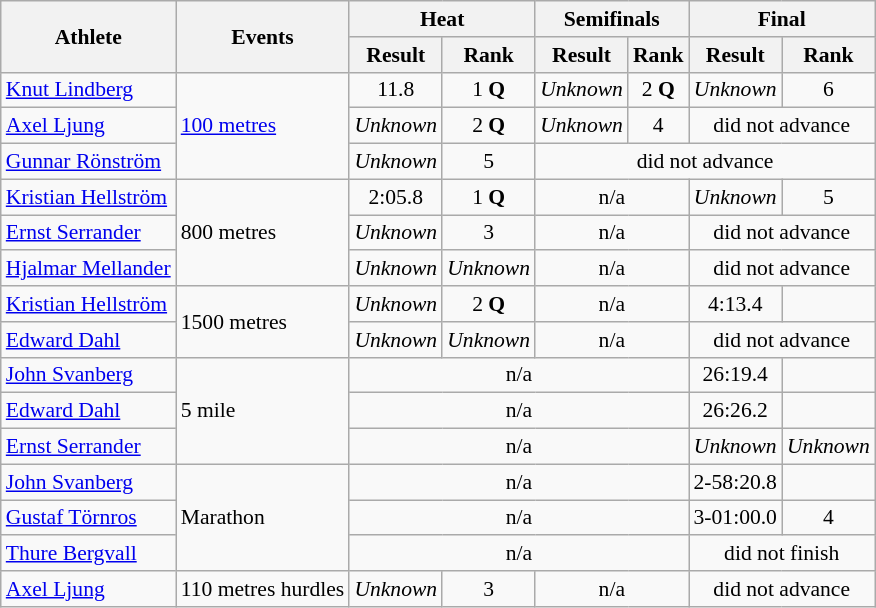<table class=wikitable style="font-size:90%">
<tr>
<th rowspan="2">Athlete</th>
<th rowspan="2">Events</th>
<th colspan="2">Heat</th>
<th colspan="2">Semifinals</th>
<th colspan="2">Final</th>
</tr>
<tr>
<th>Result</th>
<th>Rank</th>
<th>Result</th>
<th>Rank</th>
<th>Result</th>
<th>Rank</th>
</tr>
<tr>
<td><a href='#'>Knut Lindberg</a></td>
<td rowspan=3><a href='#'>100 metres</a></td>
<td align="center">11.8</td>
<td align="center">1 <strong>Q</strong></td>
<td align="center"><em>Unknown</em></td>
<td align="center">2 <strong>Q</strong></td>
<td align="center"><em>Unknown</em></td>
<td align="center">6</td>
</tr>
<tr>
<td><a href='#'>Axel Ljung</a></td>
<td align="center"><em>Unknown</em></td>
<td align="center">2 <strong>Q</strong></td>
<td align="center"><em>Unknown</em></td>
<td align="center">4</td>
<td align="center" colspan=2>did not advance</td>
</tr>
<tr>
<td><a href='#'>Gunnar Rönström</a></td>
<td align="center"><em>Unknown</em></td>
<td align="center">5</td>
<td align="center" colspan=4>did not advance</td>
</tr>
<tr>
<td><a href='#'>Kristian Hellström</a></td>
<td rowspan=3>800 metres</td>
<td align="center">2:05.8</td>
<td align="center">1 <strong>Q</strong></td>
<td align="center" colspan=2>n/a</td>
<td align="center"><em>Unknown</em></td>
<td align="center">5</td>
</tr>
<tr>
<td><a href='#'>Ernst Serrander</a></td>
<td align="center"><em>Unknown</em></td>
<td align="center">3</td>
<td align="center" colspan=2>n/a</td>
<td align="center" colspan=2>did not advance</td>
</tr>
<tr>
<td><a href='#'>Hjalmar Mellander</a></td>
<td align="center"><em>Unknown</em></td>
<td align="center"><em>Unknown</em></td>
<td align="center" colspan=2>n/a</td>
<td align="center" colspan=2>did not advance</td>
</tr>
<tr>
<td><a href='#'>Kristian Hellström</a></td>
<td rowspan=2>1500 metres</td>
<td align="center"><em>Unknown</em></td>
<td align="center">2 <strong>Q</strong></td>
<td align="center" colspan=2>n/a</td>
<td align="center">4:13.4</td>
<td align="center"></td>
</tr>
<tr>
<td><a href='#'>Edward Dahl</a></td>
<td align="center"><em>Unknown</em></td>
<td align="center"><em>Unknown</em></td>
<td align="center" colspan=2>n/a</td>
<td align="center" colspan=2>did not advance</td>
</tr>
<tr>
<td><a href='#'>John Svanberg</a></td>
<td rowspan=3>5 mile</td>
<td align="center" colspan=4>n/a</td>
<td align="center">26:19.4</td>
<td align="center"></td>
</tr>
<tr>
<td><a href='#'>Edward Dahl</a></td>
<td align="center" colspan=4>n/a</td>
<td align="center">26:26.2</td>
<td align="center"></td>
</tr>
<tr>
<td><a href='#'>Ernst Serrander</a></td>
<td align="center" colspan=4>n/a</td>
<td align="center"><em>Unknown</em></td>
<td align="center"><em>Unknown</em></td>
</tr>
<tr>
<td><a href='#'>John Svanberg</a></td>
<td rowspan=3>Marathon</td>
<td align="center" colspan=4>n/a</td>
<td align="center">2-58:20.8</td>
<td align="center"></td>
</tr>
<tr>
<td><a href='#'>Gustaf Törnros</a></td>
<td align="center" colspan=4>n/a</td>
<td align="center">3-01:00.0</td>
<td align="center">4</td>
</tr>
<tr>
<td><a href='#'>Thure Bergvall</a></td>
<td align="center" colspan=4>n/a</td>
<td align="center" colspan=2>did not finish</td>
</tr>
<tr>
<td><a href='#'>Axel Ljung</a></td>
<td>110 metres hurdles</td>
<td align="center"><em>Unknown</em></td>
<td align="center">3</td>
<td align="center" colspan=2>n/a</td>
<td align="center" colspan=2>did not advance</td>
</tr>
</table>
